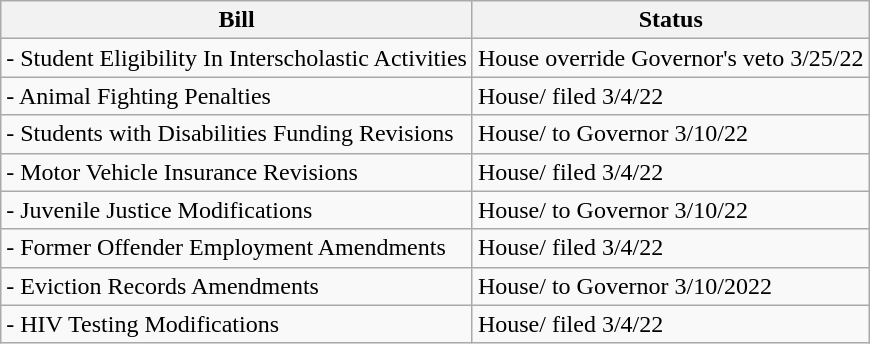<table class="wikitable">
<tr>
<th>Bill</th>
<th>Status</th>
</tr>
<tr>
<td>- Student Eligibility In Interscholastic Activities</td>
<td>House override Governor's veto 3/25/22</td>
</tr>
<tr>
<td>- Animal Fighting Penalties</td>
<td>House/ filed 3/4/22</td>
</tr>
<tr>
<td>- Students with Disabilities Funding Revisions</td>
<td>House/ to Governor 3/10/22</td>
</tr>
<tr>
<td>- Motor Vehicle Insurance Revisions</td>
<td>House/ filed 3/4/22</td>
</tr>
<tr>
<td>- Juvenile Justice Modifications</td>
<td>House/ to Governor 3/10/22</td>
</tr>
<tr>
<td>- Former Offender Employment Amendments</td>
<td>House/ filed 3/4/22</td>
</tr>
<tr>
<td>- Eviction Records Amendments</td>
<td>House/ to Governor 3/10/2022</td>
</tr>
<tr>
<td>- HIV Testing Modifications</td>
<td>House/ filed 3/4/22</td>
</tr>
</table>
